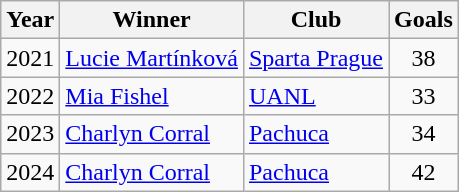<table class="wikitable">
<tr>
<th>Year</th>
<th>Winner</th>
<th>Club</th>
<th>Goals</th>
</tr>
<tr>
<td align="center">2021</td>
<td> <a href='#'>Lucie Martínková</a></td>
<td> <a href='#'>Sparta Prague</a></td>
<td align="center">38</td>
</tr>
<tr>
<td align="center">2022</td>
<td> <a href='#'>Mia Fishel</a></td>
<td> <a href='#'>UANL</a></td>
<td align="center">33</td>
</tr>
<tr>
<td align="center">2023</td>
<td> <a href='#'>Charlyn Corral</a></td>
<td> <a href='#'>Pachuca</a></td>
<td align="center">34</td>
</tr>
<tr>
<td align="center">2024</td>
<td> <a href='#'>Charlyn Corral</a></td>
<td> <a href='#'>Pachuca</a></td>
<td align="center">42</td>
</tr>
</table>
